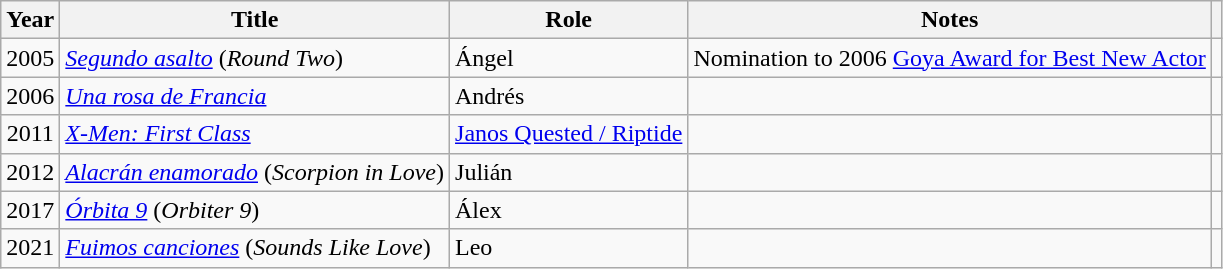<table class="wikitable sortable">
<tr>
<th>Year</th>
<th>Title</th>
<th>Role</th>
<th class="unsortable">Notes</th>
<th class="unsortable"></th>
</tr>
<tr>
<td align = "center">2005</td>
<td><em><a href='#'>Segundo asalto</a></em> (<em>Round Two</em>)</td>
<td>Ángel</td>
<td>Nomination to 2006 <a href='#'>Goya Award for Best New Actor</a></td>
<td align="center"></td>
</tr>
<tr>
<td align = "center">2006</td>
<td><em><a href='#'>Una rosa de Francia</a></em></td>
<td>Andrés</td>
<td></td>
<td align="center"></td>
</tr>
<tr>
<td align = "center">2011</td>
<td><em><a href='#'>X-Men: First Class</a></em></td>
<td><a href='#'>Janos Quested / Riptide</a></td>
<td></td>
<td align="center"></td>
</tr>
<tr>
<td align = "center">2012</td>
<td><em><a href='#'>Alacrán enamorado</a></em> (<em>Scorpion in Love</em>)</td>
<td>Julián</td>
<td></td>
<td align="center"></td>
</tr>
<tr>
<td align = "center">2017</td>
<td><em><a href='#'>Órbita 9</a></em> (<em>Orbiter 9</em>)</td>
<td>Álex</td>
<td></td>
<td align="center"></td>
</tr>
<tr>
<td align = "center">2021</td>
<td><em><a href='#'>Fuimos canciones</a></em> (<em>Sounds Like Love</em>)</td>
<td>Leo</td>
<td></td>
<td align = "center"></td>
</tr>
</table>
